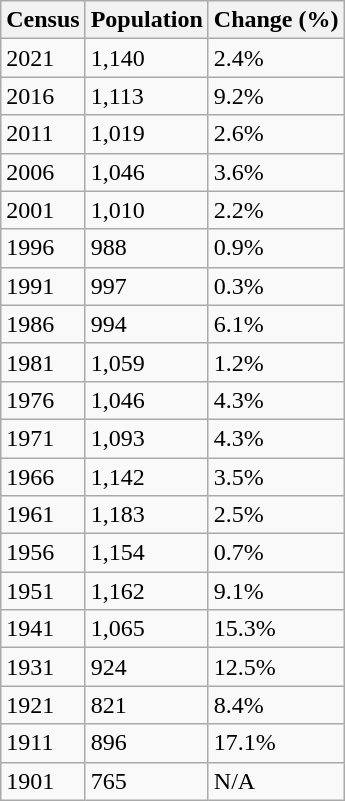<table class="wikitable">
<tr>
<th>Census</th>
<th>Population</th>
<th>Change (%)</th>
</tr>
<tr>
<td>2021</td>
<td>1,140</td>
<td> 2.4%</td>
</tr>
<tr>
<td>2016</td>
<td>1,113</td>
<td> 9.2%</td>
</tr>
<tr>
<td>2011</td>
<td>1,019</td>
<td> 2.6%</td>
</tr>
<tr>
<td>2006</td>
<td>1,046</td>
<td> 3.6%</td>
</tr>
<tr>
<td>2001</td>
<td>1,010</td>
<td> 2.2%</td>
</tr>
<tr>
<td>1996</td>
<td>988</td>
<td> 0.9%</td>
</tr>
<tr>
<td>1991</td>
<td>997</td>
<td> 0.3%</td>
</tr>
<tr>
<td>1986</td>
<td>994</td>
<td> 6.1%</td>
</tr>
<tr>
<td>1981</td>
<td>1,059</td>
<td> 1.2%</td>
</tr>
<tr>
<td>1976</td>
<td>1,046</td>
<td> 4.3%</td>
</tr>
<tr>
<td>1971</td>
<td>1,093</td>
<td> 4.3%</td>
</tr>
<tr>
<td>1966</td>
<td>1,142</td>
<td> 3.5%</td>
</tr>
<tr>
<td>1961</td>
<td>1,183</td>
<td> 2.5%</td>
</tr>
<tr>
<td>1956</td>
<td>1,154</td>
<td> 0.7%</td>
</tr>
<tr>
<td>1951</td>
<td>1,162</td>
<td> 9.1%</td>
</tr>
<tr>
<td>1941</td>
<td>1,065</td>
<td> 15.3%</td>
</tr>
<tr>
<td>1931</td>
<td>924</td>
<td> 12.5%</td>
</tr>
<tr>
<td>1921</td>
<td>821</td>
<td> 8.4%</td>
</tr>
<tr>
<td>1911</td>
<td>896</td>
<td> 17.1%</td>
</tr>
<tr>
<td>1901</td>
<td>765</td>
<td>N/A</td>
</tr>
</table>
